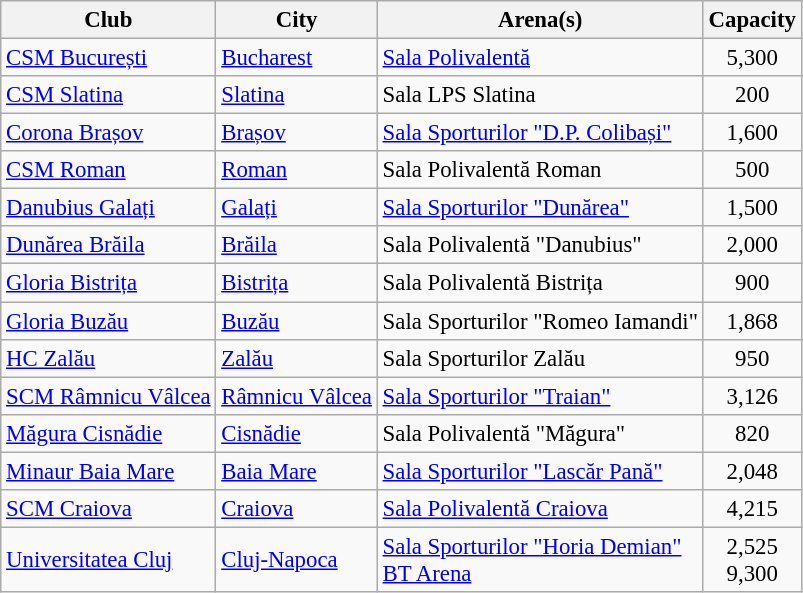<table class="wikitable sortable" style="font-size:95%;">
<tr>
<th>Club</th>
<th>City</th>
<th>Arena(s)</th>
<th>Capacity</th>
</tr>
<tr>
<td><a href='#'>CSM București</a></td>
<td><a href='#'>Bucharest</a></td>
<td><a href='#'>Sala Polivalentă</a></td>
<td align="center">5,300</td>
</tr>
<tr>
<td><a href='#'>CSM Slatina</a></td>
<td><a href='#'>Slatina</a></td>
<td>Sala LPS Slatina</td>
<td align="center">200</td>
</tr>
<tr>
<td><a href='#'>Corona Brașov</a></td>
<td><a href='#'>Brașov</a></td>
<td><a href='#'>Sala Sporturilor "D.P. Colibași"</a></td>
<td align="center">1,600</td>
</tr>
<tr>
<td><a href='#'>CSM Roman</a></td>
<td><a href='#'>Roman</a></td>
<td>Sala Polivalentă Roman</td>
<td align="center">500</td>
</tr>
<tr>
<td><a href='#'>Danubius Galați</a></td>
<td><a href='#'>Galați</a></td>
<td><a href='#'>Sala Sporturilor "Dunărea"</a></td>
<td align="center">1,500</td>
</tr>
<tr>
<td><a href='#'>Dunărea Brăila</a></td>
<td><a href='#'>Brăila</a></td>
<td>Sala Polivalentă "Danubius"</td>
<td align="center">2,000</td>
</tr>
<tr>
<td><a href='#'>Gloria Bistrița</a></td>
<td><a href='#'>Bistrița</a></td>
<td>Sala Polivalentă Bistrița</td>
<td align="center">900</td>
</tr>
<tr>
<td><a href='#'>Gloria Buzău</a></td>
<td><a href='#'>Buzău</a></td>
<td>Sala Sporturilor "Romeo Iamandi"</td>
<td align="center">1,868</td>
</tr>
<tr>
<td><a href='#'>HC Zalău</a></td>
<td><a href='#'>Zalău</a></td>
<td>Sala Sporturilor Zalău</td>
<td align="center">950</td>
</tr>
<tr>
<td><a href='#'>SCM Râmnicu Vâlcea</a></td>
<td><a href='#'>Râmnicu Vâlcea</a></td>
<td><a href='#'>Sala Sporturilor "Traian"</a></td>
<td align="center">3,126</td>
</tr>
<tr>
<td><a href='#'>Măgura Cisnădie</a></td>
<td><a href='#'>Cisnădie</a></td>
<td>Sala Polivalentă "Măgura"</td>
<td align="center">820</td>
</tr>
<tr>
<td><a href='#'>Minaur Baia Mare</a></td>
<td><a href='#'>Baia Mare</a></td>
<td><a href='#'>Sala Sporturilor "Lascăr Pană"</a></td>
<td align="center">2,048</td>
</tr>
<tr>
<td><a href='#'>SCM Craiova</a></td>
<td><a href='#'>Craiova</a></td>
<td><a href='#'>Sala Polivalentă Craiova</a></td>
<td align="center">4,215</td>
</tr>
<tr>
<td><a href='#'>Universitatea Cluj</a></td>
<td><a href='#'>Cluj-Napoca</a></td>
<td><a href='#'>Sala Sporturilor "Horia Demian"</a><br><a href='#'>BT Arena</a></td>
<td align="center">2,525<br>9,300</td>
</tr>
</table>
